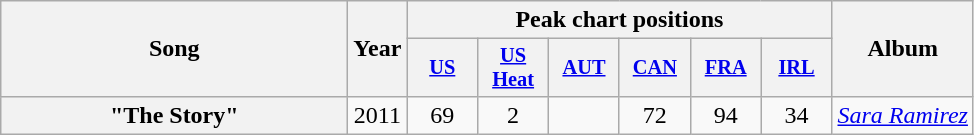<table class="wikitable plainrowheaders" style="text-align:center;">
<tr>
<th scope="col" rowspan="2" style="width:14em;">Song</th>
<th scope="col" rowspan="2">Year</th>
<th scope="col" colspan="6">Peak chart positions</th>
<th scope="col" rowspan="2">Album</th>
</tr>
<tr>
<th scope="col" style="width:3em;font-size:85%;"><a href='#'>US</a><br></th>
<th scope="col" style="width:3em;font-size:85%;"><a href='#'>US<br>Heat</a><br></th>
<th scope="col" style="width:3em;font-size:85%;"><a href='#'>AUT</a><br></th>
<th scope="col" style="width:3em;font-size:85%;"><a href='#'>CAN</a><br></th>
<th scope="col" style="width:3em;font-size:85%;"><a href='#'>FRA</a><br></th>
<th scope="col" style="width:3em;font-size:85%;"><a href='#'>IRL</a><br></th>
</tr>
<tr>
<th scope="row">"The Story"</th>
<td>2011</td>
<td>69</td>
<td>2</td>
<td></td>
<td>72</td>
<td>94</td>
<td>34</td>
<td><em><a href='#'>Sara Ramirez</a></em></td>
</tr>
</table>
